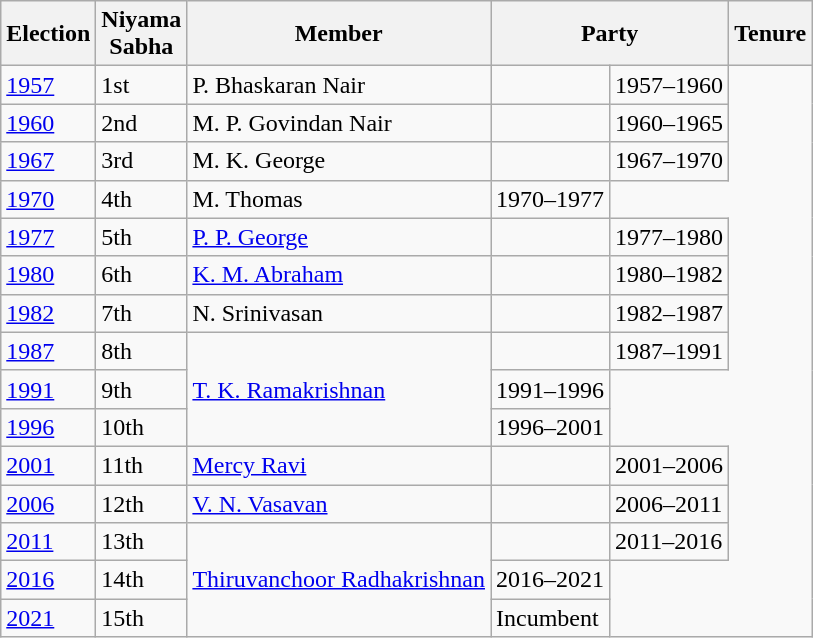<table class="wikitable sortable">
<tr>
<th>Election</th>
<th>Niyama<br>Sabha</th>
<th>Member</th>
<th colspan="2">Party</th>
<th>Tenure</th>
</tr>
<tr>
<td><a href='#'>1957</a></td>
<td>1st</td>
<td>P. Bhaskaran Nair</td>
<td></td>
<td>1957–1960</td>
</tr>
<tr>
<td><a href='#'>1960</a></td>
<td>2nd</td>
<td>M. P. Govindan Nair</td>
<td></td>
<td>1960–1965</td>
</tr>
<tr>
<td><a href='#'>1967</a></td>
<td>3rd</td>
<td>M. K. George</td>
<td></td>
<td>1967–1970</td>
</tr>
<tr>
<td><a href='#'>1970</a></td>
<td>4th</td>
<td>M. Thomas</td>
<td>1970–1977</td>
</tr>
<tr>
<td><a href='#'>1977</a></td>
<td>5th</td>
<td><a href='#'>P. P. George</a></td>
<td></td>
<td>1977–1980</td>
</tr>
<tr>
<td><a href='#'>1980</a></td>
<td>6th</td>
<td><a href='#'>K. M. Abraham</a></td>
<td></td>
<td>1980–1982</td>
</tr>
<tr>
<td><a href='#'>1982</a></td>
<td>7th</td>
<td>N. Srinivasan</td>
<td></td>
<td>1982–1987</td>
</tr>
<tr>
<td><a href='#'>1987</a></td>
<td>8th</td>
<td rowspan="3"><a href='#'>T. K. Ramakrishnan</a></td>
<td></td>
<td>1987–1991</td>
</tr>
<tr>
<td><a href='#'>1991</a></td>
<td>9th</td>
<td>1991–1996</td>
</tr>
<tr>
<td><a href='#'>1996</a></td>
<td>10th</td>
<td>1996–2001</td>
</tr>
<tr>
<td><a href='#'>2001</a></td>
<td>11th</td>
<td><a href='#'>Mercy Ravi</a></td>
<td></td>
<td>2001–2006</td>
</tr>
<tr>
<td><a href='#'>2006</a></td>
<td>12th</td>
<td><a href='#'>V. N. Vasavan</a></td>
<td></td>
<td>2006–2011</td>
</tr>
<tr>
<td><a href='#'>2011</a></td>
<td>13th</td>
<td rowspan="3"><a href='#'>Thiruvanchoor Radhakrishnan</a></td>
<td></td>
<td>2011–2016</td>
</tr>
<tr>
<td><a href='#'>2016</a></td>
<td>14th</td>
<td>2016–2021</td>
</tr>
<tr>
<td><a href='#'>2021</a></td>
<td>15th</td>
<td>Incumbent</td>
</tr>
</table>
